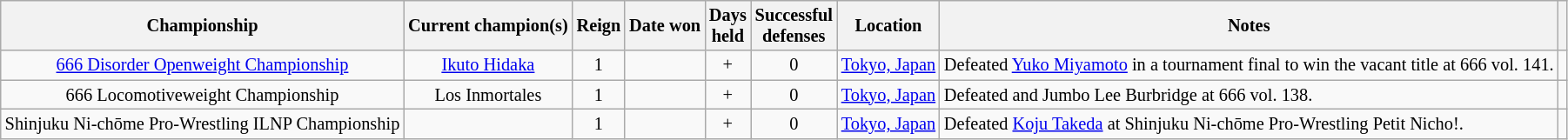<table class="wikitable" style="text-align:center; font-size:85%;">
<tr>
<th>Championship</th>
<th>Current champion(s)</th>
<th>Reign</th>
<th>Date won</th>
<th>Days<br>held</th>
<th>Successful<br>defenses</th>
<th>Location</th>
<th>Notes</th>
<th class="unsortable"></th>
</tr>
<tr>
<td align=center><a href='#'>666 Disorder Openweight Championship</a></td>
<td align=center><a href='#'>Ikuto Hidaka</a></td>
<td align=center>1</td>
<td align=center></td>
<td align=center>+</td>
<td align=center>0</td>
<td align=center><a href='#'>Tokyo, Japan</a></td>
<td align=left>Defeated <a href='#'>Yuko Miyamoto</a> in a tournament final to win the vacant title at 666 vol. 141.</td>
<td align=center></td>
</tr>
<tr>
<td align=center>666 Locomotiveweight Championship</td>
<td align=center>Los Inmortales<br></td>
<td align=center>1<br></td>
<td align=center></td>
<td align=center>+</td>
<td align=center>0</td>
<td align=center><a href='#'>Tokyo, Japan</a></td>
<td align=left>Defeated  and Jumbo Lee Burbridge at 666 vol. 138.</td>
<td align=center></td>
</tr>
<tr>
<td align=center>Shinjuku Ni-chōme Pro-Wrestling ILNP Championship</td>
<td align=center></td>
<td align=center>1</td>
<td align=center></td>
<td align=center>+</td>
<td align=center>0</td>
<td align=center><a href='#'>Tokyo, Japan</a></td>
<td align=left>Defeated <a href='#'>Koju Takeda</a> at Shinjuku Ni-chōme Pro-Wrestling Petit Nicho!.</td>
<td align=center></td>
</tr>
</table>
